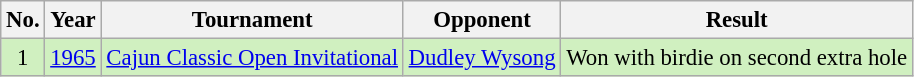<table class="wikitable" style="font-size:95%;">
<tr>
<th>No.</th>
<th>Year</th>
<th>Tournament</th>
<th>Opponent</th>
<th>Result</th>
</tr>
<tr style="background:#D0F0C0;">
<td align=center>1</td>
<td><a href='#'>1965</a></td>
<td><a href='#'>Cajun Classic Open Invitational</a></td>
<td> <a href='#'>Dudley Wysong</a></td>
<td>Won with birdie on second extra hole</td>
</tr>
</table>
